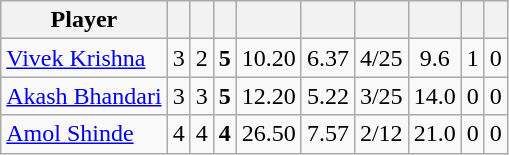<table class="wikitable sortable" style="text-align: center;">
<tr>
<th class="unsortable">Player</th>
<th></th>
<th></th>
<th></th>
<th></th>
<th></th>
<th></th>
<th></th>
<th></th>
<th></th>
</tr>
<tr>
<td style="text-align:left"><a href='#'>Vivek Krishna</a></td>
<td style="text-align:left">3</td>
<td>2</td>
<td><strong>5</strong></td>
<td>10.20</td>
<td>6.37</td>
<td>4/25</td>
<td>9.6</td>
<td>1</td>
<td>0</td>
</tr>
<tr>
<td style="text-align:left"><a href='#'>Akash Bhandari</a></td>
<td style="text-align:left">3</td>
<td>3</td>
<td><strong>5</strong></td>
<td>12.20</td>
<td>5.22</td>
<td>3/25</td>
<td>14.0</td>
<td>0</td>
<td>0</td>
</tr>
<tr>
<td style="text-align:left"><a href='#'>Amol Shinde</a></td>
<td style="text-align:left">4</td>
<td>4</td>
<td><strong>4</strong></td>
<td>26.50</td>
<td>7.57</td>
<td>2/12</td>
<td>21.0</td>
<td>0</td>
<td>0</td>
</tr>
</table>
